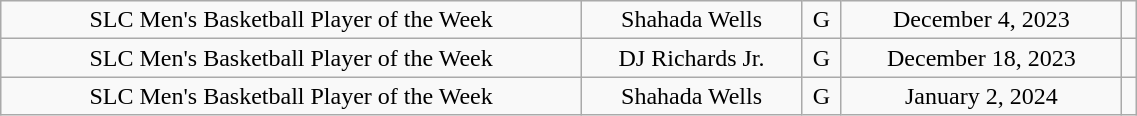<table class="wikitable" style="width: 60%;text-align: center;">
<tr align="center">
<td rowspan="1">SLC Men's Basketball Player of the Week</td>
<td>Shahada Wells</td>
<td>G</td>
<td>December 4, 2023</td>
<td></td>
</tr>
<tr align="center">
<td rowspan="1">SLC Men's Basketball Player of the Week</td>
<td>DJ Richards Jr.</td>
<td>G</td>
<td>December 18, 2023</td>
<td></td>
</tr>
<tr align="center">
<td rowspan="1">SLC Men's Basketball Player of the Week</td>
<td>Shahada Wells</td>
<td>G</td>
<td>January 2, 2024</td>
<td></td>
</tr>
</table>
